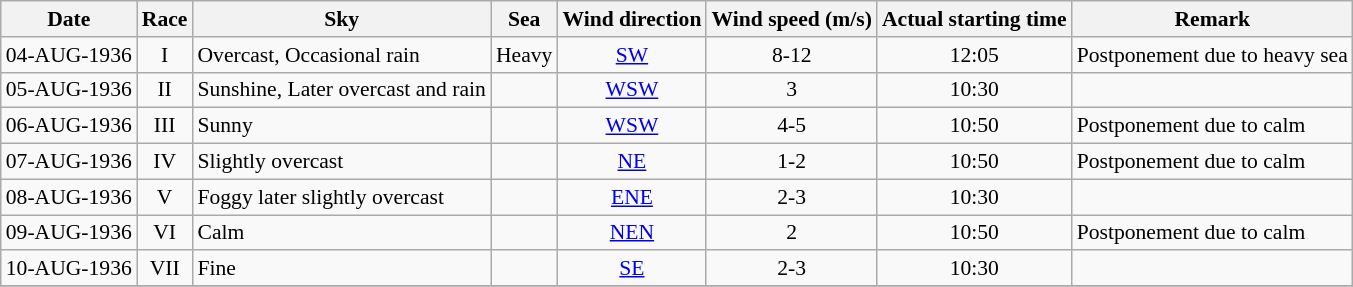<table class="wikitable" style="text-align:right; font-size:90%">
<tr>
<th>Date</th>
<th>Race</th>
<th>Sky</th>
<th>Sea</th>
<th>Wind direction</th>
<th>Wind speed (m/s)</th>
<th>Actual starting time</th>
<th>Remark</th>
</tr>
<tr>
<td>04-AUG-1936</td>
<td align=center>I</td>
<td align=left>Overcast, Occasional rain</td>
<td align=center>Heavy</td>
<td align=center><a href='#'>SW</a></td>
<td align=center>8-12</td>
<td align=center>12:05</td>
<td align=left>Postponement due to heavy sea</td>
</tr>
<tr>
<td>05-AUG-1936</td>
<td align=center>II</td>
<td align=left>Sunshine, Later overcast and rain</td>
<td></td>
<td align=center><a href='#'>WSW</a></td>
<td align=center>3</td>
<td align=center>10:30</td>
<td></td>
</tr>
<tr>
<td>06-AUG-1936</td>
<td align=center>III</td>
<td align=left>Sunny</td>
<td></td>
<td align=center><a href='#'>WSW</a></td>
<td align=center>4-5</td>
<td align=center>10:50</td>
<td align=left>Postponement due to calm</td>
</tr>
<tr>
<td>07-AUG-1936</td>
<td align=center>IV</td>
<td align=left>Slightly overcast</td>
<td></td>
<td align=center><a href='#'>NE</a></td>
<td align=center>1-2</td>
<td align=center>10:50</td>
<td align=left>Postponement due to calm</td>
</tr>
<tr>
<td>08-AUG-1936</td>
<td align=center>V</td>
<td align=left>Foggy later slightly overcast</td>
<td></td>
<td align=center><a href='#'>ENE</a></td>
<td align=center>2-3</td>
<td align=center>10:30</td>
<td></td>
</tr>
<tr>
<td>09-AUG-1936</td>
<td align=center>VI</td>
<td align=left>Calm</td>
<td></td>
<td align=center><a href='#'>NEN</a></td>
<td align=center>2</td>
<td align=center>10:50</td>
<td align=left>Postponement due to calm</td>
</tr>
<tr>
<td>10-AUG-1936</td>
<td align=center>VII</td>
<td align=left>Fine</td>
<td></td>
<td align=center><a href='#'>SE</a></td>
<td align=center>2-3</td>
<td align=center>10:30</td>
<td></td>
</tr>
<tr>
</tr>
</table>
